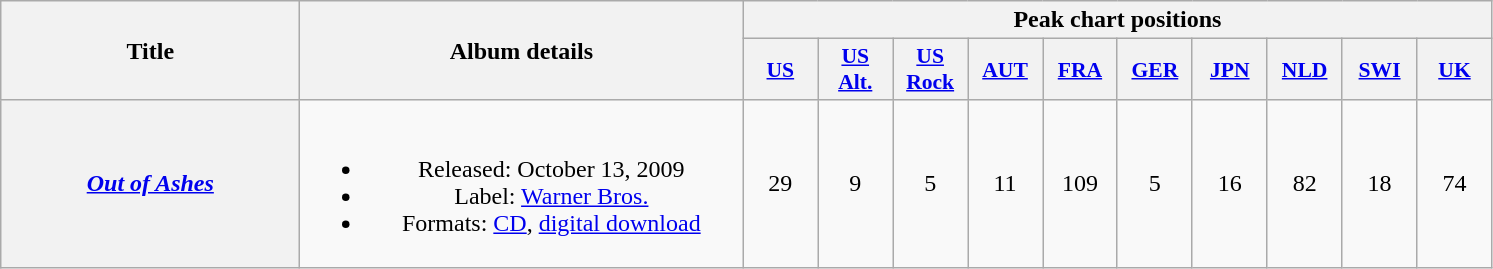<table class="wikitable plainrowheaders" style="text-align:center;">
<tr>
<th scope="col" rowspan="2" style="width:12em;">Title</th>
<th scope="col" rowspan="2" style="width:18em;">Album details</th>
<th scope="col" colspan="10">Peak chart positions</th>
</tr>
<tr>
<th scope="col" style="width:3em;font-size:90%;"><a href='#'>US</a><br></th>
<th scope="col" style="width:3em;font-size:90%;"><a href='#'>US<br>Alt.</a><br></th>
<th scope="col" style="width:3em;font-size:90%;"><a href='#'>US<br>Rock</a><br></th>
<th scope="col" style="width:3em;font-size:90%;"><a href='#'>AUT</a><br></th>
<th scope="col" style="width:3em;font-size:90%;"><a href='#'>FRA</a><br></th>
<th scope="col" style="width:3em;font-size:90%;"><a href='#'>GER</a><br></th>
<th scope="col" style="width:3em;font-size:90%;"><a href='#'>JPN</a><br></th>
<th scope="col" style="width:3em;font-size:90%;"><a href='#'>NLD</a><br></th>
<th scope="col" style="width:3em;font-size:90%;"><a href='#'>SWI</a><br></th>
<th scope="col" style="width:3em;font-size:90%;"><a href='#'>UK</a><br></th>
</tr>
<tr>
<th scope="row"><em><a href='#'>Out of Ashes</a></em></th>
<td><br><ul><li>Released: October 13, 2009</li><li>Label: <a href='#'>Warner Bros.</a></li><li>Formats: <a href='#'>CD</a>, <a href='#'>digital download</a></li></ul></td>
<td>29</td>
<td>9</td>
<td>5</td>
<td>11</td>
<td>109</td>
<td>5</td>
<td>16</td>
<td>82</td>
<td>18</td>
<td>74</td>
</tr>
</table>
